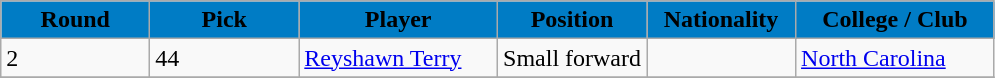<table class="wikitable sortable sortable">
<tr>
<th style="background:#007CC5;" width="15%">Round</th>
<th style="background:#007CC5;" width="15%">Pick</th>
<th style="background:#007CC5;" width="20%">Player</th>
<th style="background:#007CC5;" width="15%">Position</th>
<th style="background:#007CC5;" width="15%">Nationality</th>
<th style="background:#007CC5;" width="20%">College / Club</th>
</tr>
<tr>
<td>2</td>
<td>44</td>
<td><a href='#'>Reyshawn Terry</a></td>
<td>Small forward</td>
<td></td>
<td><a href='#'>North Carolina</a></td>
</tr>
<tr>
</tr>
</table>
